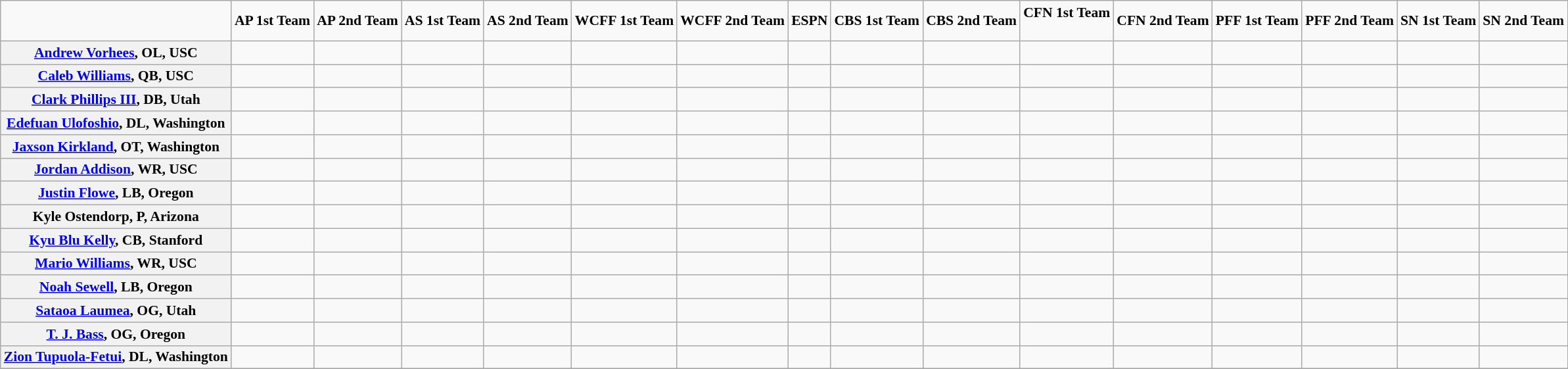<table class="wikitable" style="white-space:nowrap; font-size:90%;">
<tr>
<td></td>
<td><strong>AP 1st Team</strong></td>
<td><strong>AP 2nd Team</strong></td>
<td><strong>AS 1st Team</strong></td>
<td><strong>AS 2nd Team</strong></td>
<td><strong>WCFF 1st Team</strong></td>
<td><strong>WCFF 2nd Team</strong></td>
<td><strong>ESPN</strong></td>
<td><strong>CBS 1st Team</strong></td>
<td><strong>CBS 2nd Team</strong></td>
<td><strong>CFN 1st Team</strong><br><br></td>
<td><strong>CFN 2nd Team</strong></td>
<td><strong>PFF 1st Team</strong></td>
<td><strong>PFF 2nd Team</strong></td>
<td><strong>SN 1st Team</strong></td>
<td><strong>SN 2nd Team</strong></td>
</tr>
<tr>
<th><a href='#'>Andrew Vorhees</a>, OL, USC</th>
<td></td>
<td></td>
<td></td>
<td></td>
<td></td>
<td></td>
<td></td>
<td></td>
<td></td>
<td></td>
<td></td>
<td></td>
<td></td>
<td></td>
<td></td>
</tr>
<tr>
<th><a href='#'>Caleb Williams</a>, QB, USC</th>
<td></td>
<td></td>
<td></td>
<td></td>
<td></td>
<td></td>
<td></td>
<td></td>
<td></td>
<td></td>
<td></td>
<td></td>
<td></td>
<td></td>
<td></td>
</tr>
<tr>
<th><a href='#'>Clark Phillips III</a>, DB, Utah</th>
<td></td>
<td></td>
<td></td>
<td></td>
<td></td>
<td></td>
<td></td>
<td></td>
<td></td>
<td></td>
<td></td>
<td></td>
<td></td>
<td></td>
<td></td>
</tr>
<tr>
<th><a href='#'>Edefuan Ulofoshio</a>, DL, Washington</th>
<td></td>
<td></td>
<td></td>
<td></td>
<td></td>
<td></td>
<td></td>
<td></td>
<td></td>
<td></td>
<td></td>
<td></td>
<td></td>
<td></td>
<td></td>
</tr>
<tr>
<th><a href='#'>Jaxson Kirkland</a>, OT, Washington</th>
<td></td>
<td></td>
<td></td>
<td></td>
<td></td>
<td></td>
<td></td>
<td></td>
<td></td>
<td></td>
<td></td>
<td></td>
<td></td>
<td></td>
<td></td>
</tr>
<tr>
<th><a href='#'>Jordan Addison</a>, WR, USC</th>
<td></td>
<td></td>
<td></td>
<td></td>
<td></td>
<td></td>
<td></td>
<td></td>
<td></td>
<td></td>
<td></td>
<td></td>
<td></td>
<td></td>
<td></td>
</tr>
<tr>
<th><a href='#'>Justin Flowe</a>, LB, Oregon</th>
<td></td>
<td></td>
<td></td>
<td></td>
<td></td>
<td></td>
<td></td>
<td></td>
<td></td>
<td></td>
<td></td>
<td></td>
<td></td>
<td></td>
<td></td>
</tr>
<tr>
<th>Kyle Ostendorp, P, Arizona</th>
<td></td>
<td></td>
<td></td>
<td></td>
<td></td>
<td></td>
<td></td>
<td></td>
<td></td>
<td></td>
<td></td>
<td></td>
<td></td>
<td></td>
<td></td>
</tr>
<tr>
<th><a href='#'>Kyu Blu Kelly</a>, CB, Stanford</th>
<td></td>
<td></td>
<td></td>
<td></td>
<td></td>
<td></td>
<td></td>
<td></td>
<td></td>
<td></td>
<td></td>
<td></td>
<td></td>
<td></td>
<td></td>
</tr>
<tr>
<th><a href='#'>Mario Williams</a>, WR, USC</th>
<td></td>
<td></td>
<td></td>
<td></td>
<td></td>
<td></td>
<td></td>
<td></td>
<td></td>
<td></td>
<td></td>
<td></td>
<td></td>
<td></td>
<td></td>
</tr>
<tr>
<th><a href='#'>Noah Sewell</a>, LB, Oregon</th>
<td></td>
<td></td>
<td></td>
<td></td>
<td></td>
<td></td>
<td></td>
<td></td>
<td></td>
<td></td>
<td></td>
<td></td>
<td></td>
<td></td>
<td></td>
</tr>
<tr>
<th><a href='#'>Sataoa Laumea</a>, OG, Utah</th>
<td></td>
<td></td>
<td></td>
<td></td>
<td></td>
<td></td>
<td></td>
<td></td>
<td></td>
<td></td>
<td></td>
<td></td>
<td></td>
<td></td>
<td></td>
</tr>
<tr>
<th><a href='#'>T. J. Bass</a>, OG, Oregon</th>
<td></td>
<td></td>
<td></td>
<td></td>
<td></td>
<td></td>
<td></td>
<td></td>
<td></td>
<td></td>
<td></td>
<td></td>
<td></td>
<td></td>
<td></td>
</tr>
<tr>
<th><a href='#'>Zion Tupuola-Fetui</a>, DL, Washington</th>
<td></td>
<td></td>
<td></td>
<td></td>
<td></td>
<td></td>
<td></td>
<td></td>
<td></td>
<td></td>
<td></td>
<td></td>
<td></td>
<td></td>
<td></td>
</tr>
<tr>
</tr>
</table>
